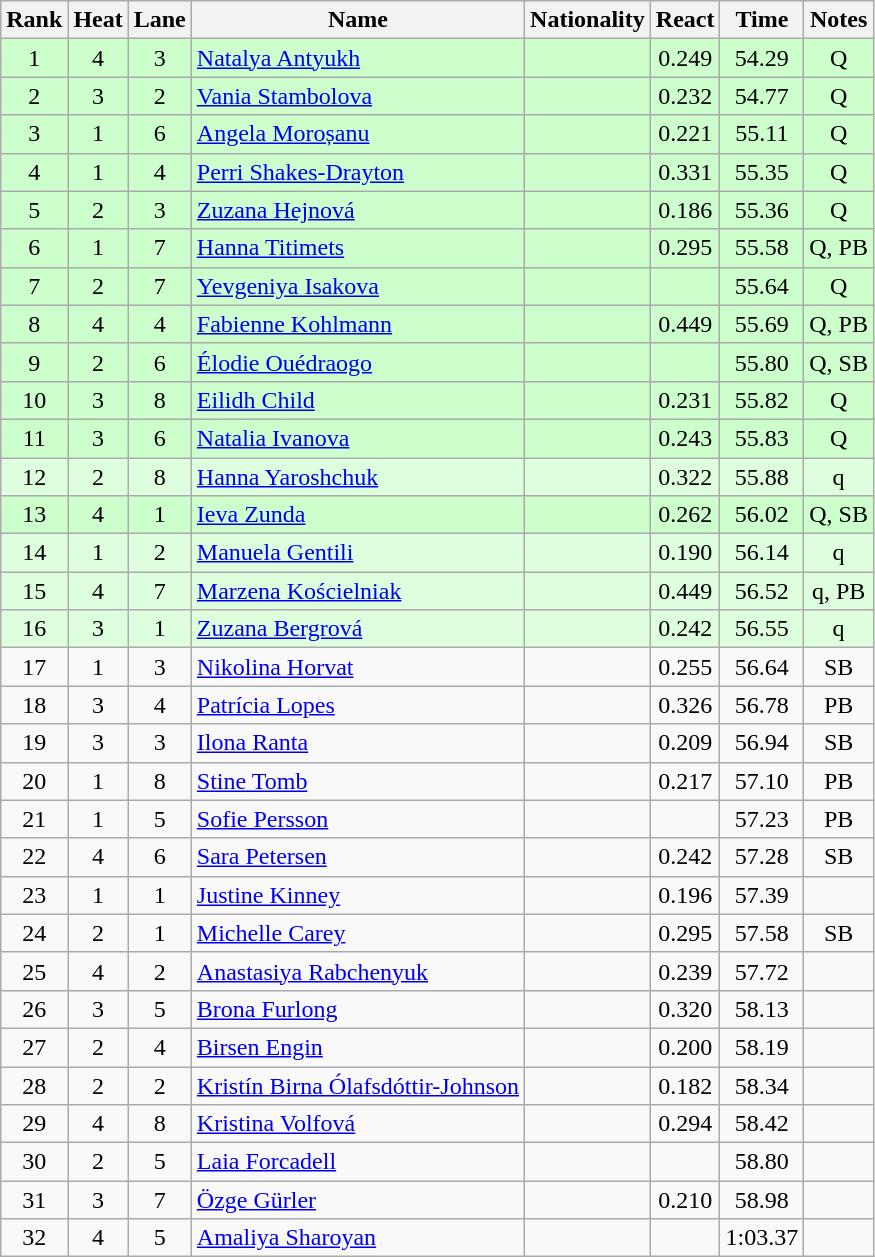<table class="wikitable sortable" style="text-align:center">
<tr>
<th>Rank</th>
<th>Heat</th>
<th>Lane</th>
<th>Name</th>
<th>Nationality</th>
<th>React</th>
<th>Time</th>
<th>Notes</th>
</tr>
<tr bgcolor=ccffcc>
<td>1</td>
<td>4</td>
<td>3</td>
<td align="left"><a href='#'>Natalya Antyukh</a></td>
<td align=left></td>
<td>0.249</td>
<td>54.29</td>
<td>Q</td>
</tr>
<tr bgcolor=ccffcc>
<td>2</td>
<td>3</td>
<td>2</td>
<td align="left"><a href='#'>Vania Stambolova</a></td>
<td align=left></td>
<td>0.232</td>
<td>54.77</td>
<td>Q</td>
</tr>
<tr bgcolor=ccffcc>
<td>3</td>
<td>1</td>
<td>6</td>
<td align="left"><a href='#'>Angela Moroșanu</a></td>
<td align=left></td>
<td>0.221</td>
<td>55.11</td>
<td>Q</td>
</tr>
<tr bgcolor=ccffcc>
<td>4</td>
<td>1</td>
<td>4</td>
<td align="left"><a href='#'>Perri Shakes-Drayton</a></td>
<td align=left></td>
<td>0.331</td>
<td>55.35</td>
<td>Q</td>
</tr>
<tr bgcolor=ccffcc>
<td>5</td>
<td>2</td>
<td>3</td>
<td align="left"><a href='#'>Zuzana Hejnová</a></td>
<td align=left></td>
<td>0.186</td>
<td>55.36</td>
<td>Q</td>
</tr>
<tr bgcolor=ccffcc>
<td>6</td>
<td>1</td>
<td>7</td>
<td align="left"><a href='#'>Hanna Titimets</a></td>
<td align=left></td>
<td>0.295</td>
<td>55.58</td>
<td>Q, PB</td>
</tr>
<tr bgcolor=ccffcc>
<td>7</td>
<td>2</td>
<td>7</td>
<td align="left"><a href='#'>Yevgeniya Isakova</a></td>
<td align=left></td>
<td></td>
<td>55.64</td>
<td>Q</td>
</tr>
<tr bgcolor=ccffcc>
<td>8</td>
<td>4</td>
<td>4</td>
<td align="left"><a href='#'>Fabienne Kohlmann</a></td>
<td align=left></td>
<td>0.449</td>
<td>55.69</td>
<td>Q, PB</td>
</tr>
<tr bgcolor=ccffcc>
<td>9</td>
<td>2</td>
<td>6</td>
<td align="left"><a href='#'>Élodie Ouédraogo</a></td>
<td align=left></td>
<td></td>
<td>55.80</td>
<td>Q, SB</td>
</tr>
<tr bgcolor=ccffcc>
<td>10</td>
<td>3</td>
<td>8</td>
<td align="left"><a href='#'>Eilidh Child</a></td>
<td align=left></td>
<td>0.231</td>
<td>55.82</td>
<td>Q</td>
</tr>
<tr bgcolor=ccffcc>
<td>11</td>
<td>3</td>
<td>6</td>
<td align="left"><a href='#'>Natalia Ivanova</a></td>
<td align=left></td>
<td>0.243</td>
<td>55.83</td>
<td>Q</td>
</tr>
<tr bgcolor=ddffdd>
<td>12</td>
<td>2</td>
<td>8</td>
<td align="left"><a href='#'>Hanna Yaroshchuk</a></td>
<td align=left></td>
<td>0.322</td>
<td>55.88</td>
<td>q</td>
</tr>
<tr bgcolor=ccffcc>
<td>13</td>
<td>4</td>
<td>1</td>
<td align="left"><a href='#'>Ieva Zunda</a></td>
<td align=left></td>
<td>0.262</td>
<td>56.02</td>
<td>Q, SB</td>
</tr>
<tr bgcolor=ddffdd>
<td>14</td>
<td>1</td>
<td>2</td>
<td align="left"><a href='#'>Manuela Gentili</a></td>
<td align=left></td>
<td>0.190</td>
<td>56.14</td>
<td>q</td>
</tr>
<tr bgcolor=ddffdd>
<td>15</td>
<td>4</td>
<td>7</td>
<td align="left"><a href='#'>Marzena Kościelniak</a></td>
<td align=left></td>
<td>0.449</td>
<td>56.52</td>
<td>q, PB</td>
</tr>
<tr bgcolor=ddffdd>
<td>16</td>
<td>3</td>
<td>1</td>
<td align="left"><a href='#'>Zuzana Bergrová</a></td>
<td align=left></td>
<td>0.242</td>
<td>56.55</td>
<td>q</td>
</tr>
<tr>
<td>17</td>
<td>1</td>
<td>3</td>
<td align="left"><a href='#'>Nikolina Horvat</a></td>
<td align=left></td>
<td>0.255</td>
<td>56.64</td>
<td>SB</td>
</tr>
<tr>
<td>18</td>
<td>3</td>
<td>4</td>
<td align="left"><a href='#'>Patrícia Lopes</a></td>
<td align=left></td>
<td>0.326</td>
<td>56.78</td>
<td>PB</td>
</tr>
<tr>
<td>19</td>
<td>3</td>
<td>3</td>
<td align="left"><a href='#'>Ilona Ranta</a></td>
<td align=left></td>
<td>0.209</td>
<td>56.94</td>
<td>SB</td>
</tr>
<tr>
<td>20</td>
<td>1</td>
<td>8</td>
<td align="left"><a href='#'>Stine Tomb</a></td>
<td align=left></td>
<td>0.217</td>
<td>57.10</td>
<td>PB</td>
</tr>
<tr>
<td>21</td>
<td>1</td>
<td>5</td>
<td align="left"><a href='#'>Sofie Persson</a></td>
<td align=left></td>
<td></td>
<td>57.23</td>
<td>PB</td>
</tr>
<tr>
<td>22</td>
<td>4</td>
<td>6</td>
<td align="left"><a href='#'>Sara Petersen</a></td>
<td align=left></td>
<td>0.242</td>
<td>57.28</td>
<td>SB</td>
</tr>
<tr>
<td>23</td>
<td>1</td>
<td>1</td>
<td align="left"><a href='#'>Justine Kinney</a></td>
<td align=left></td>
<td>0.196</td>
<td>57.39</td>
<td></td>
</tr>
<tr>
<td>24</td>
<td>2</td>
<td>1</td>
<td align="left"><a href='#'>Michelle Carey</a></td>
<td align=left></td>
<td>0.295</td>
<td>57.58</td>
<td>SB</td>
</tr>
<tr>
<td>25</td>
<td>4</td>
<td>2</td>
<td align="left"><a href='#'>Anastasiya Rabchenyuk</a></td>
<td align=left></td>
<td>0.239</td>
<td>57.72</td>
<td></td>
</tr>
<tr>
<td>26</td>
<td>3</td>
<td>5</td>
<td align="left"><a href='#'>Brona Furlong</a></td>
<td align=left></td>
<td>0.320</td>
<td>58.13</td>
<td></td>
</tr>
<tr>
<td>27</td>
<td>2</td>
<td>4</td>
<td align="left"><a href='#'>Birsen Engin</a></td>
<td align=left></td>
<td>0.200</td>
<td>58.19</td>
<td></td>
</tr>
<tr>
<td>28</td>
<td>2</td>
<td>2</td>
<td align="left"><a href='#'>Kristín Birna Ólafsdóttir-Johnson</a></td>
<td align=left></td>
<td>0.182</td>
<td>58.34</td>
<td></td>
</tr>
<tr>
<td>29</td>
<td>4</td>
<td>8</td>
<td align="left"><a href='#'>Kristina Volfová</a></td>
<td align=left></td>
<td>0.294</td>
<td>58.42</td>
<td></td>
</tr>
<tr>
<td>30</td>
<td>2</td>
<td>5</td>
<td align="left"><a href='#'>Laia Forcadell</a></td>
<td align=left></td>
<td></td>
<td>58.80</td>
<td></td>
</tr>
<tr>
<td>31</td>
<td>3</td>
<td>7</td>
<td align="left"><a href='#'>Özge Gürler</a></td>
<td align=left></td>
<td>0.210</td>
<td>58.98</td>
<td></td>
</tr>
<tr>
<td>32</td>
<td>4</td>
<td>5</td>
<td align="left"><a href='#'>Amaliya Sharoyan</a></td>
<td align=left></td>
<td></td>
<td>1:03.37</td>
<td></td>
</tr>
</table>
